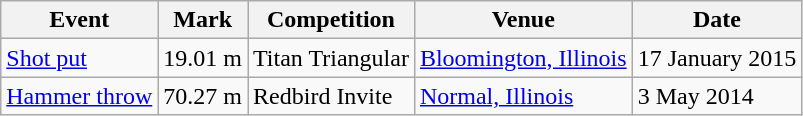<table class=wikitable>
<tr>
<th>Event</th>
<th>Mark</th>
<th>Competition</th>
<th>Venue</th>
<th>Date</th>
</tr>
<tr>
<td><a href='#'>Shot put</a></td>
<td>19.01 m </td>
<td>Titan Triangular</td>
<td><a href='#'>Bloomington, Illinois</a></td>
<td>17 January 2015</td>
</tr>
<tr>
<td><a href='#'>Hammer throw</a></td>
<td>70.27 m</td>
<td>Redbird Invite</td>
<td><a href='#'>Normal, Illinois</a></td>
<td>3 May 2014</td>
</tr>
</table>
